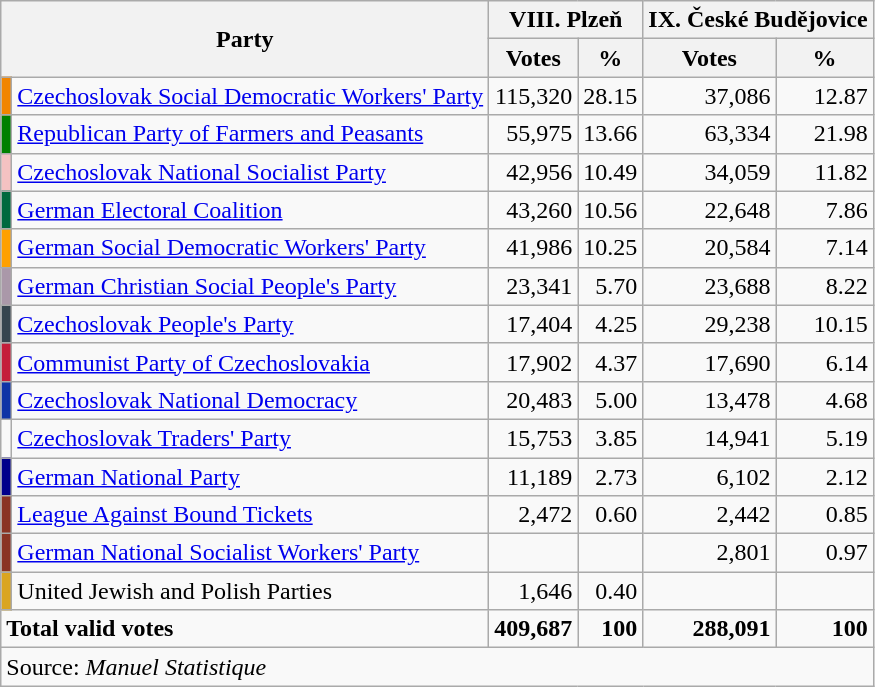<table class=wikitable style=text-align:right>
<tr>
<th colspan=2 rowspan=2>Party</th>
<th colspan=2>VIII. Plzeň</th>
<th colspan=2>IX. České Budějovice</th>
</tr>
<tr>
<th>Votes</th>
<th>%</th>
<th>Votes</th>
<th>%</th>
</tr>
<tr>
<td bgcolor=F28500></td>
<td align=left><a href='#'>Czechoslovak Social Democratic Workers' Party</a></td>
<td>115,320</td>
<td>28.15</td>
<td>37,086</td>
<td>12.87</td>
</tr>
<tr>
<td bgcolor=#008000></td>
<td align=left><a href='#'>Republican Party of Farmers and Peasants</a></td>
<td>55,975</td>
<td>13.66</td>
<td>63,334</td>
<td>21.98</td>
</tr>
<tr>
<td bgcolor=F4C2C2></td>
<td align=left><a href='#'>Czechoslovak National Socialist Party</a></td>
<td>42,956</td>
<td>10.49</td>
<td>34,059</td>
<td>11.82</td>
</tr>
<tr>
<td bgcolor=#00693E></td>
<td align=left><a href='#'>German Electoral Coalition</a></td>
<td>43,260</td>
<td>10.56</td>
<td>22,648</td>
<td>7.86</td>
</tr>
<tr>
<td bgcolor=#FFA000></td>
<td align=left><a href='#'>German Social Democratic Workers' Party</a></td>
<td>41,986</td>
<td>10.25</td>
<td>20,584</td>
<td>7.14</td>
</tr>
<tr>
<td bgcolor=#AA98A9></td>
<td align=left><a href='#'>German Christian Social People's Party</a></td>
<td>23,341</td>
<td>5.70</td>
<td>23,688</td>
<td>8.22</td>
</tr>
<tr>
<td bgcolor=#36454F></td>
<td align=left><a href='#'>Czechoslovak People's Party</a></td>
<td>17,404</td>
<td>4.25</td>
<td>29,238</td>
<td>10.15</td>
</tr>
<tr>
<td bgcolor=#C41E3A></td>
<td align=left><a href='#'>Communist Party of Czechoslovakia</a></td>
<td>17,902</td>
<td>4.37</td>
<td>17,690</td>
<td>6.14</td>
</tr>
<tr>
<td bgcolor=#1034A6></td>
<td align=left><a href='#'>Czechoslovak National Democracy</a></td>
<td>20,483</td>
<td>5.00</td>
<td>13,478</td>
<td>4.68</td>
</tr>
<tr>
<td bgcolor=></td>
<td align=left><a href='#'>Czechoslovak Traders' Party</a></td>
<td>15,753</td>
<td>3.85</td>
<td>14,941</td>
<td>5.19</td>
</tr>
<tr>
<td bgcolor=#00008B></td>
<td align=left><a href='#'>German National Party</a></td>
<td>11,189</td>
<td>2.73</td>
<td>6,102</td>
<td>2.12</td>
</tr>
<tr>
<td bgcolor=#8A3324></td>
<td align=left><a href='#'>League Against Bound Tickets</a></td>
<td>2,472</td>
<td>0.60</td>
<td>2,442</td>
<td>0.85</td>
</tr>
<tr>
<td bgcolor=#8A3324></td>
<td align=left><a href='#'>German National Socialist Workers' Party</a></td>
<td></td>
<td></td>
<td>2,801</td>
<td>0.97</td>
</tr>
<tr>
<td bgcolor=#DAA520></td>
<td align=left>United Jewish and Polish Parties</td>
<td>1,646</td>
<td>0.40</td>
<td></td>
<td></td>
</tr>
<tr>
<td colspan=2 align=left><strong>Total valid votes</strong></td>
<td><strong>409,687</strong></td>
<td><strong>100</strong></td>
<td><strong>288,091</strong></td>
<td><strong>100</strong></td>
</tr>
<tr>
<td align=left colspan=6>Source: <em>Manuel Statistique</em></td>
</tr>
</table>
